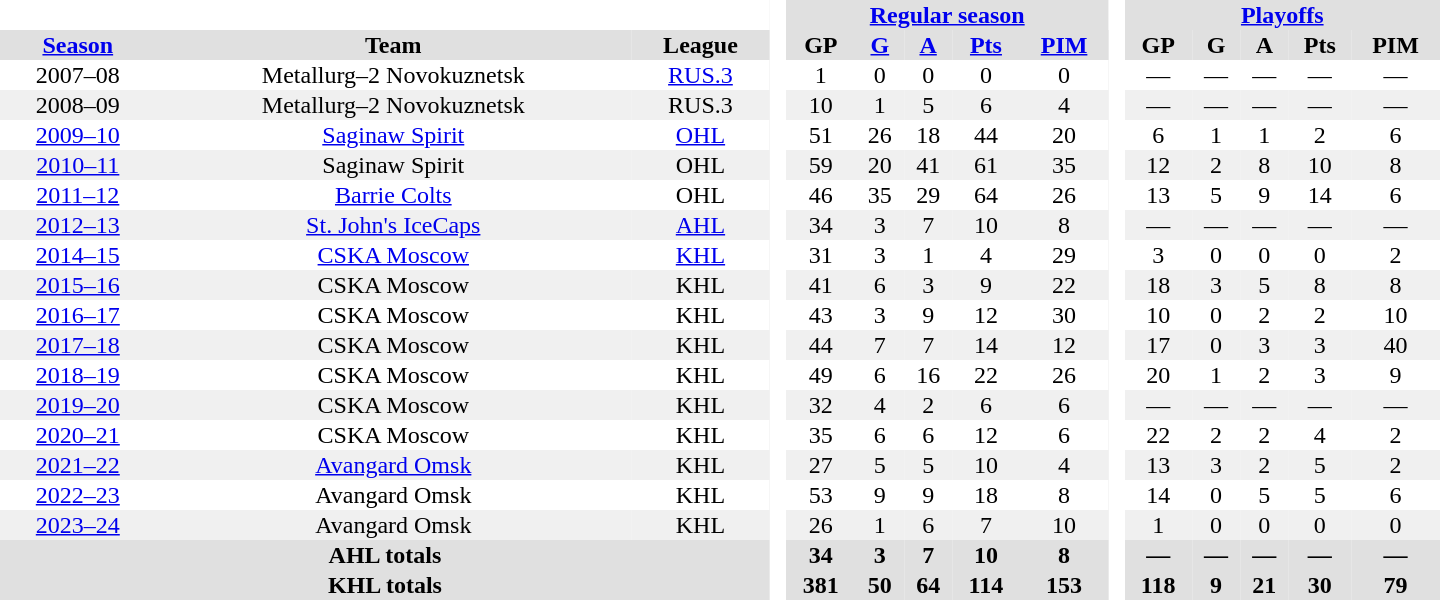<table border="0" cellpadding="1" cellspacing="0" style="text-align:center; width:60em;">
<tr style="background:#e0e0e0;">
<th colspan="3"  bgcolor="#ffffff"> </th>
<th rowspan="99" bgcolor="#ffffff"> </th>
<th colspan="5"><a href='#'>Regular season</a></th>
<th rowspan="99" bgcolor="#ffffff"> </th>
<th colspan="5"><a href='#'>Playoffs</a></th>
</tr>
<tr style="background:#e0e0e0;">
<th><a href='#'>Season</a></th>
<th>Team</th>
<th>League</th>
<th>GP</th>
<th><a href='#'>G</a></th>
<th><a href='#'>A</a></th>
<th><a href='#'>Pts</a></th>
<th><a href='#'>PIM</a></th>
<th>GP</th>
<th>G</th>
<th>A</th>
<th>Pts</th>
<th>PIM</th>
</tr>
<tr>
<td>2007–08</td>
<td>Metallurg–2 Novokuznetsk</td>
<td><a href='#'>RUS.3</a></td>
<td>1</td>
<td>0</td>
<td>0</td>
<td>0</td>
<td>0</td>
<td>—</td>
<td>—</td>
<td>—</td>
<td>—</td>
<td>—</td>
</tr>
<tr bgcolor="#f0f0f0">
<td>2008–09</td>
<td>Metallurg–2 Novokuznetsk</td>
<td>RUS.3</td>
<td>10</td>
<td>1</td>
<td>5</td>
<td>6</td>
<td>4</td>
<td>—</td>
<td>—</td>
<td>—</td>
<td>—</td>
<td>—</td>
</tr>
<tr>
<td><a href='#'>2009–10</a></td>
<td><a href='#'>Saginaw Spirit</a></td>
<td><a href='#'>OHL</a></td>
<td>51</td>
<td>26</td>
<td>18</td>
<td>44</td>
<td>20</td>
<td>6</td>
<td>1</td>
<td>1</td>
<td>2</td>
<td>6</td>
</tr>
<tr bgcolor="#f0f0f0">
<td><a href='#'>2010–11</a></td>
<td>Saginaw Spirit</td>
<td>OHL</td>
<td>59</td>
<td>20</td>
<td>41</td>
<td>61</td>
<td>35</td>
<td>12</td>
<td>2</td>
<td>8</td>
<td>10</td>
<td>8</td>
</tr>
<tr>
<td><a href='#'>2011–12</a></td>
<td><a href='#'>Barrie Colts</a></td>
<td>OHL</td>
<td>46</td>
<td>35</td>
<td>29</td>
<td>64</td>
<td>26</td>
<td>13</td>
<td>5</td>
<td>9</td>
<td>14</td>
<td>6</td>
</tr>
<tr bgcolor="#f0f0f0">
<td><a href='#'>2012–13</a></td>
<td><a href='#'>St. John's IceCaps</a></td>
<td><a href='#'>AHL</a></td>
<td>34</td>
<td>3</td>
<td>7</td>
<td>10</td>
<td>8</td>
<td>—</td>
<td>—</td>
<td>—</td>
<td>—</td>
<td>—</td>
</tr>
<tr>
<td><a href='#'>2014–15</a></td>
<td><a href='#'>CSKA Moscow</a></td>
<td><a href='#'>KHL</a></td>
<td>31</td>
<td>3</td>
<td>1</td>
<td>4</td>
<td>29</td>
<td>3</td>
<td>0</td>
<td>0</td>
<td>0</td>
<td>2</td>
</tr>
<tr bgcolor="#f0f0f0">
<td><a href='#'>2015–16</a></td>
<td>CSKA Moscow</td>
<td>KHL</td>
<td>41</td>
<td>6</td>
<td>3</td>
<td>9</td>
<td>22</td>
<td>18</td>
<td>3</td>
<td>5</td>
<td>8</td>
<td>8</td>
</tr>
<tr>
<td><a href='#'>2016–17</a></td>
<td>CSKA Moscow</td>
<td>KHL</td>
<td>43</td>
<td>3</td>
<td>9</td>
<td>12</td>
<td>30</td>
<td>10</td>
<td>0</td>
<td>2</td>
<td>2</td>
<td>10</td>
</tr>
<tr bgcolor="#f0f0f0">
<td><a href='#'>2017–18</a></td>
<td>CSKA Moscow</td>
<td>KHL</td>
<td>44</td>
<td>7</td>
<td>7</td>
<td>14</td>
<td>12</td>
<td>17</td>
<td>0</td>
<td>3</td>
<td>3</td>
<td>40</td>
</tr>
<tr>
<td><a href='#'>2018–19</a></td>
<td>CSKA Moscow</td>
<td>KHL</td>
<td>49</td>
<td>6</td>
<td>16</td>
<td>22</td>
<td>26</td>
<td>20</td>
<td>1</td>
<td>2</td>
<td>3</td>
<td>9</td>
</tr>
<tr bgcolor="#f0f0f0">
<td><a href='#'>2019–20</a></td>
<td>CSKA Moscow</td>
<td>KHL</td>
<td>32</td>
<td>4</td>
<td>2</td>
<td>6</td>
<td>6</td>
<td>—</td>
<td>—</td>
<td>—</td>
<td>—</td>
<td>—</td>
</tr>
<tr>
<td><a href='#'>2020–21</a></td>
<td>CSKA Moscow</td>
<td>KHL</td>
<td>35</td>
<td>6</td>
<td>6</td>
<td>12</td>
<td>6</td>
<td>22</td>
<td>2</td>
<td>2</td>
<td>4</td>
<td>2</td>
</tr>
<tr bgcolor="#f0f0f0">
<td><a href='#'>2021–22</a></td>
<td><a href='#'>Avangard Omsk</a></td>
<td>KHL</td>
<td>27</td>
<td>5</td>
<td>5</td>
<td>10</td>
<td>4</td>
<td>13</td>
<td>3</td>
<td>2</td>
<td>5</td>
<td>2</td>
</tr>
<tr>
<td><a href='#'>2022–23</a></td>
<td>Avangard Omsk</td>
<td>KHL</td>
<td>53</td>
<td>9</td>
<td>9</td>
<td>18</td>
<td>8</td>
<td>14</td>
<td>0</td>
<td>5</td>
<td>5</td>
<td>6</td>
</tr>
<tr bgcolor="#f0f0f0">
<td><a href='#'>2023–24</a></td>
<td>Avangard Omsk</td>
<td>KHL</td>
<td>26</td>
<td>1</td>
<td>6</td>
<td>7</td>
<td>10</td>
<td>1</td>
<td>0</td>
<td>0</td>
<td>0</td>
<td>0</td>
</tr>
<tr bgcolor="#e0e0e0">
<th colspan="3">AHL totals</th>
<th>34</th>
<th>3</th>
<th>7</th>
<th>10</th>
<th>8</th>
<th>—</th>
<th>—</th>
<th>—</th>
<th>—</th>
<th>—</th>
</tr>
<tr bgcolor="#e0e0e0">
<th colspan="3">KHL totals</th>
<th>381</th>
<th>50</th>
<th>64</th>
<th>114</th>
<th>153</th>
<th>118</th>
<th>9</th>
<th>21</th>
<th>30</th>
<th>79</th>
</tr>
</table>
